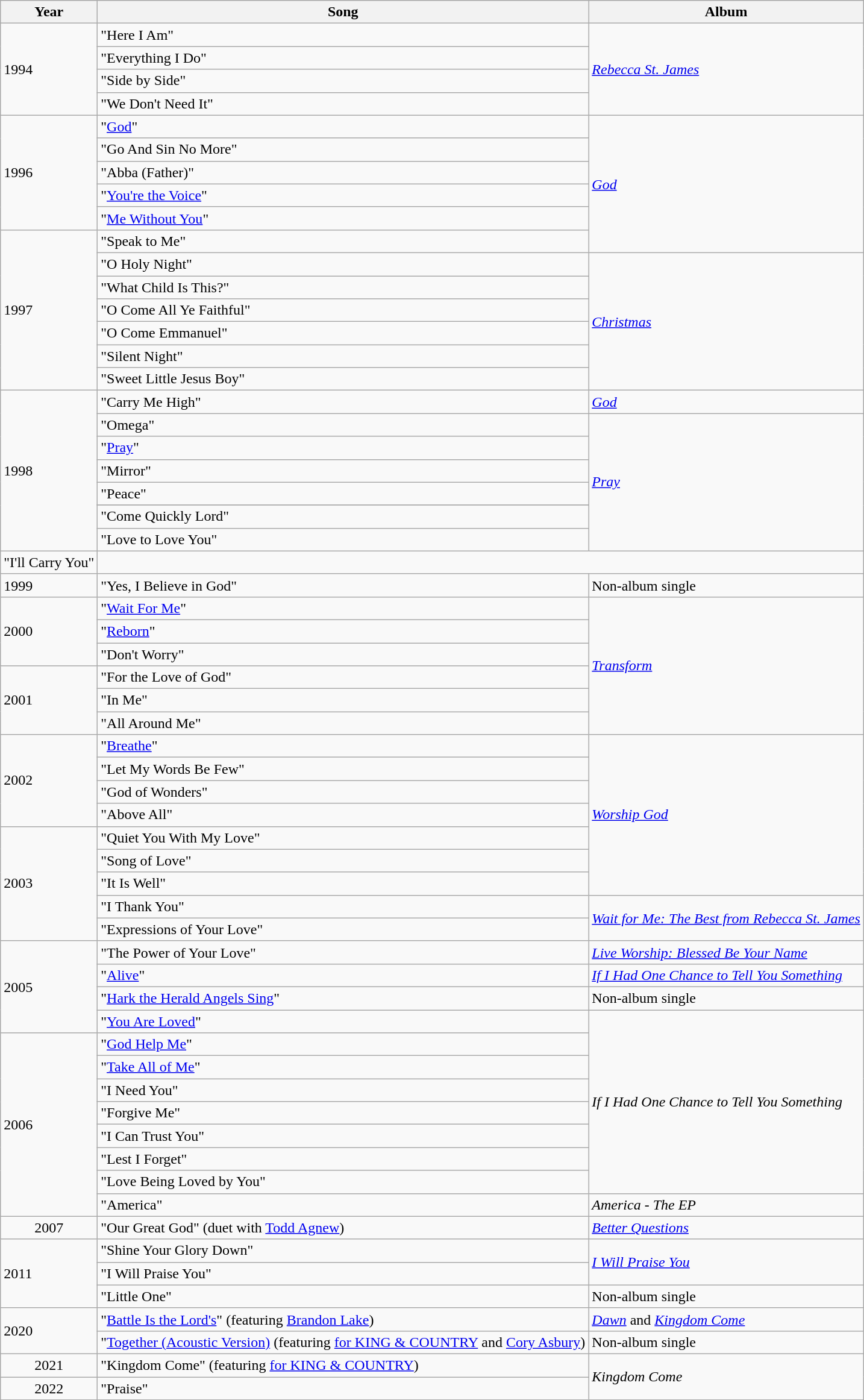<table class="wikitable">
<tr>
<th>Year</th>
<th>Song</th>
<th>Album</th>
</tr>
<tr>
<td rowspan=4>1994</td>
<td align="left" valign="top">"Here I Am"</td>
<td rowspan=4><em><a href='#'>Rebecca St. James</a></em></td>
</tr>
<tr>
<td align="left" valign="top">"Everything I Do"</td>
</tr>
<tr>
<td align="left" valign="top">"Side by Side"</td>
</tr>
<tr>
<td align="left" valign="top">"We Don't Need It"</td>
</tr>
<tr>
<td rowspan=5>1996</td>
<td align="left" valign="top">"<a href='#'>God</a>"</td>
<td rowspan=6><em><a href='#'>God</a></em></td>
</tr>
<tr>
<td align="left" valign="top">"Go And Sin No More"</td>
</tr>
<tr>
<td align="left" valign="top">"Abba (Father)"</td>
</tr>
<tr>
<td align="left" valign="top">"<a href='#'>You're the Voice</a>"</td>
</tr>
<tr>
<td align="left" valign="top">"<a href='#'>Me Without You</a>"</td>
</tr>
<tr>
<td rowspan=7>1997</td>
<td align="left" valign="top">"Speak to Me"</td>
</tr>
<tr>
<td align="left" valign="top">"O Holy Night"</td>
<td rowspan=6><em><a href='#'>Christmas</a></em></td>
</tr>
<tr>
<td align="left" valign="top">"What Child Is This?"</td>
</tr>
<tr>
<td align="left" valign="top">"O Come All Ye Faithful"</td>
</tr>
<tr>
<td align="left" valign="top">"O Come Emmanuel"</td>
</tr>
<tr>
<td align="left" valign="top">"Silent Night"</td>
</tr>
<tr>
<td align="left" valign="top">"Sweet Little Jesus Boy"</td>
</tr>
<tr>
<td rowspan=8>1998</td>
<td align="left" valign="top">"Carry Me High"</td>
<td rowspan=1><em><a href='#'>God</a></em></td>
</tr>
<tr>
<td align="left" valign="top">"Omega"</td>
<td rowspan=7><em><a href='#'>Pray</a></em></td>
</tr>
<tr>
<td align="left" valign="top">"<a href='#'>Pray</a>"</td>
</tr>
<tr>
<td align="left" valign="top">"Mirror"</td>
</tr>
<tr>
<td align="left" valign="top">"Peace"</td>
</tr>
<tr>
</tr>
<tr>
<td align="left" valign="top">"Come Quickly Lord"</td>
</tr>
<tr>
<td align="left" valign="top">"Love to Love You"</td>
</tr>
<tr>
<td align="left" valign="top">"I'll Carry You"</td>
</tr>
<tr>
<td rowspan=1>1999</td>
<td align="left" valign="top">"Yes, I Believe in God"</td>
<td rowspan=1>Non-album single</td>
</tr>
<tr>
<td rowspan=3>2000</td>
<td align="left" valign="top">"<a href='#'>Wait For Me</a>"</td>
<td rowspan=6><em><a href='#'>Transform</a></em></td>
</tr>
<tr>
<td align="left" valign="top">"<a href='#'>Reborn</a>"</td>
</tr>
<tr>
<td align="left" valign="top">"Don't Worry"</td>
</tr>
<tr>
<td rowspan=3>2001</td>
<td align="left" valign="top">"For the Love of God"</td>
</tr>
<tr>
<td align="left" valign="top">"In Me"</td>
</tr>
<tr>
<td align="left" valign="top">"All Around Me"</td>
</tr>
<tr>
<td rowspan=4>2002</td>
<td align="left" valign="top">"<a href='#'>Breathe</a>"</td>
<td rowspan=7><em><a href='#'>Worship God</a></em></td>
</tr>
<tr>
<td align="left" valign="top">"Let My Words Be Few"</td>
</tr>
<tr>
<td align="left" valign="top">"God of Wonders"</td>
</tr>
<tr>
<td align="left" valign="top">"Above All"</td>
</tr>
<tr>
<td rowspan=5>2003</td>
<td align="left" valign="top">"Quiet You With My Love"</td>
</tr>
<tr>
<td align="left" valign="top">"Song of Love"</td>
</tr>
<tr>
<td align="left" valign="top">"It Is Well"</td>
</tr>
<tr>
<td align="left" valign="top">"I Thank You"</td>
<td rowspan=2><em><a href='#'>Wait for Me: The Best from Rebecca St. James</a></em></td>
</tr>
<tr>
<td align="left" valign="top">"Expressions of Your Love"</td>
</tr>
<tr>
<td rowspan=4>2005</td>
<td align="left" valign="top">"The Power of Your Love"</td>
<td align="left" valign="top"><em><a href='#'>Live Worship: Blessed Be Your Name</a></em></td>
</tr>
<tr>
<td align="left" valign="top">"<a href='#'>Alive</a>"</td>
<td align="left" valign="top"><em><a href='#'>If I Had One Chance to Tell You Something</a></em></td>
</tr>
<tr>
<td align="left" valign="top">"<a href='#'>Hark the Herald Angels Sing</a>"</td>
<td align="left" valign="top">Non-album single</td>
</tr>
<tr>
<td align="left" valign="top">"<a href='#'>You Are Loved</a>"</td>
<td rowspan=8><em>If I Had One Chance to Tell You Something</em></td>
</tr>
<tr>
<td rowspan=8>2006</td>
<td align="left" valign="top">"<a href='#'>God Help Me</a>"</td>
</tr>
<tr>
<td align="left" valign="top">"<a href='#'>Take All of Me</a>"</td>
</tr>
<tr>
<td align="left" valign="top">"I Need You"</td>
</tr>
<tr>
<td align="left" valign="top">"Forgive Me"</td>
</tr>
<tr>
<td align="left" valign="top">"I Can Trust You"</td>
</tr>
<tr>
<td align="left" valign="top">"Lest I Forget"</td>
</tr>
<tr>
<td align="left" valign="top">"Love Being Loved by You"</td>
</tr>
<tr>
<td align="left" valign="top">"America"</td>
<td rowspan="1"><em>America - The EP</em></td>
</tr>
<tr>
<td align="center" valign="top">2007</td>
<td align="left" valign="top">"Our Great God" (duet with <a href='#'>Todd Agnew</a>)</td>
<td align="left" valign="top"><em><a href='#'>Better Questions</a></em></td>
</tr>
<tr>
<td rowspan=3>2011</td>
<td align="left" valign="top">"Shine Your Glory Down"</td>
<td rowspan="2"><em><a href='#'>I Will Praise You</a></em></td>
</tr>
<tr>
<td align="left" valign="top">"I Will Praise You"</td>
</tr>
<tr>
<td align="left" valign="top">"Little One"</td>
<td rowspan="1">Non-album single</td>
</tr>
<tr>
<td rowspan=2>2020</td>
<td align="left" valign="top">"<a href='#'>Battle Is the Lord's</a>" (featuring <a href='#'>Brandon Lake</a>)</td>
<td rowspan="1"><em><a href='#'>Dawn</a></em> and <em><a href='#'>Kingdom Come</a></em></td>
</tr>
<tr>
<td align="left" valign="top">"<a href='#'>Together (Acoustic Version)</a> (featuring <a href='#'>for KING & COUNTRY</a> and <a href='#'>Cory Asbury</a>)</td>
<td rowspan="1">Non-album single</td>
</tr>
<tr>
<td align="center" valign="top">2021</td>
<td align="left" valign="top">"Kingdom Come" (featuring <a href='#'>for KING & COUNTRY</a>)</td>
<td rowspan="2"><em>Kingdom Come</em></td>
</tr>
<tr>
<td align="center" valign="top">2022</td>
<td align="left" valign="top">"Praise"</td>
</tr>
</table>
